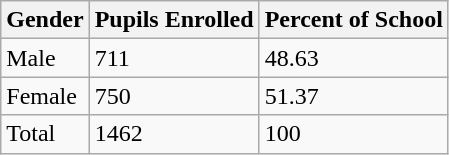<table class="wikitable sortable">
<tr>
<th>Gender</th>
<th>Pupils Enrolled</th>
<th>Percent of School</th>
</tr>
<tr>
<td>Male</td>
<td>711</td>
<td>48.63</td>
</tr>
<tr>
<td>Female</td>
<td>750</td>
<td>51.37</td>
</tr>
<tr>
<td>Total</td>
<td>1462</td>
<td>100</td>
</tr>
</table>
